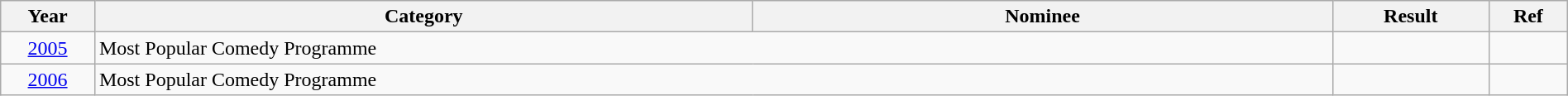<table class="wikitable" style="width:100%;">
<tr>
<th style="width:6%;">Year</th>
<th style="width:42%;">Category</th>
<th style="width:37%;">Nominee</th>
<th style="width:10%;">Result</th>
<th style="width:5%;">Ref</th>
</tr>
<tr>
<td style="text-align:center;"><a href='#'>2005</a></td>
<td colspan="2">Most Popular Comedy Programme</td>
<td></td>
<td style="text-align:center;"></td>
</tr>
<tr>
<td style="text-align:center;"><a href='#'>2006</a></td>
<td colspan="2">Most Popular Comedy Programme</td>
<td></td>
<td style="text-align:center;"></td>
</tr>
</table>
